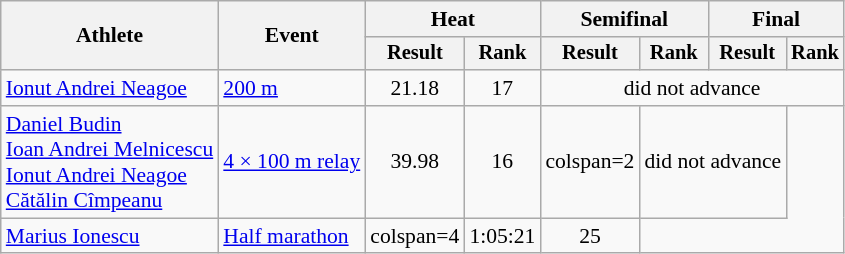<table class=wikitable style="font-size:90%">
<tr>
<th rowspan=2>Athlete</th>
<th rowspan=2>Event</th>
<th colspan=2>Heat</th>
<th colspan=2>Semifinal</th>
<th colspan=2>Final</th>
</tr>
<tr style="font-size:95%">
<th>Result</th>
<th>Rank</th>
<th>Result</th>
<th>Rank</th>
<th>Result</th>
<th>Rank</th>
</tr>
<tr align=center>
<td align=left><a href='#'>Ionut Andrei Neagoe</a></td>
<td align=left><a href='#'>200 m</a></td>
<td>21.18</td>
<td>17</td>
<td colspan=4>did not advance</td>
</tr>
<tr align=center>
<td align=left><a href='#'>Daniel Budin</a><br><a href='#'>Ioan Andrei Melnicescu</a><br><a href='#'>Ionut Andrei Neagoe</a><br><a href='#'>Cătălin Cîmpeanu</a></td>
<td align=left><a href='#'>4 × 100 m relay</a></td>
<td>39.98</td>
<td>16</td>
<td>colspan=2 </td>
<td colspan=2>did not advance</td>
</tr>
<tr align=center>
<td align=left><a href='#'>Marius Ionescu</a></td>
<td align=left><a href='#'>Half marathon</a></td>
<td>colspan=4 </td>
<td>1:05:21</td>
<td>25</td>
</tr>
</table>
